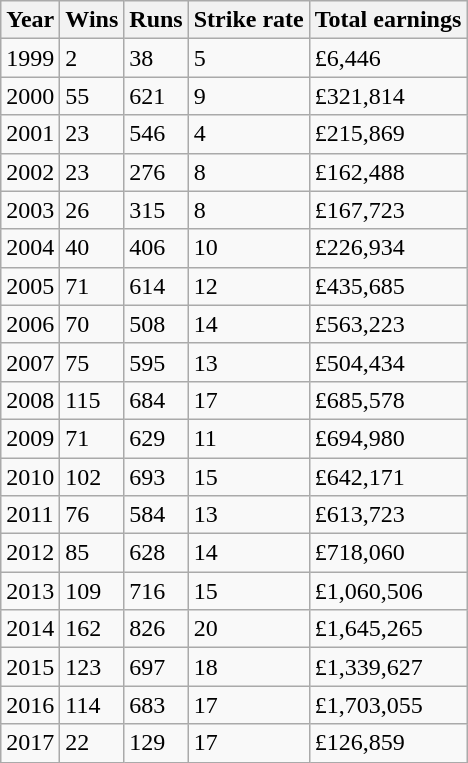<table class="wikitable">
<tr>
<th>Year</th>
<th>Wins</th>
<th>Runs</th>
<th>Strike rate</th>
<th>Total earnings</th>
</tr>
<tr>
<td>1999</td>
<td>2</td>
<td>38</td>
<td>5</td>
<td>£6,446</td>
</tr>
<tr>
<td>2000</td>
<td>55</td>
<td>621</td>
<td>9</td>
<td>£321,814</td>
</tr>
<tr>
<td>2001</td>
<td>23</td>
<td>546</td>
<td>4</td>
<td>£215,869</td>
</tr>
<tr>
<td>2002</td>
<td>23</td>
<td>276</td>
<td>8</td>
<td>£162,488</td>
</tr>
<tr>
<td>2003</td>
<td>26</td>
<td>315</td>
<td>8</td>
<td>£167,723</td>
</tr>
<tr>
<td>2004</td>
<td>40</td>
<td>406</td>
<td>10</td>
<td>£226,934</td>
</tr>
<tr>
<td>2005</td>
<td>71</td>
<td>614</td>
<td>12</td>
<td>£435,685</td>
</tr>
<tr>
<td>2006</td>
<td>70</td>
<td>508</td>
<td>14</td>
<td>£563,223</td>
</tr>
<tr>
<td>2007</td>
<td>75</td>
<td>595</td>
<td>13</td>
<td>£504,434</td>
</tr>
<tr>
<td>2008</td>
<td>115</td>
<td>684</td>
<td>17</td>
<td>£685,578</td>
</tr>
<tr>
<td>2009</td>
<td>71</td>
<td>629</td>
<td>11</td>
<td>£694,980</td>
</tr>
<tr>
<td>2010</td>
<td>102</td>
<td>693</td>
<td>15</td>
<td>£642,171</td>
</tr>
<tr>
<td>2011</td>
<td>76</td>
<td>584</td>
<td>13</td>
<td>£613,723</td>
</tr>
<tr>
<td>2012</td>
<td>85</td>
<td>628</td>
<td>14</td>
<td>£718,060</td>
</tr>
<tr>
<td>2013</td>
<td>109</td>
<td>716</td>
<td>15</td>
<td>£1,060,506</td>
</tr>
<tr>
<td>2014</td>
<td>162</td>
<td>826</td>
<td>20</td>
<td>£1,645,265</td>
</tr>
<tr>
<td>2015</td>
<td>123</td>
<td>697</td>
<td>18</td>
<td>£1,339,627</td>
</tr>
<tr>
<td>2016</td>
<td>114</td>
<td>683</td>
<td>17</td>
<td>£1,703,055</td>
</tr>
<tr>
<td>2017</td>
<td>22</td>
<td>129</td>
<td>17</td>
<td>£126,859</td>
</tr>
</table>
